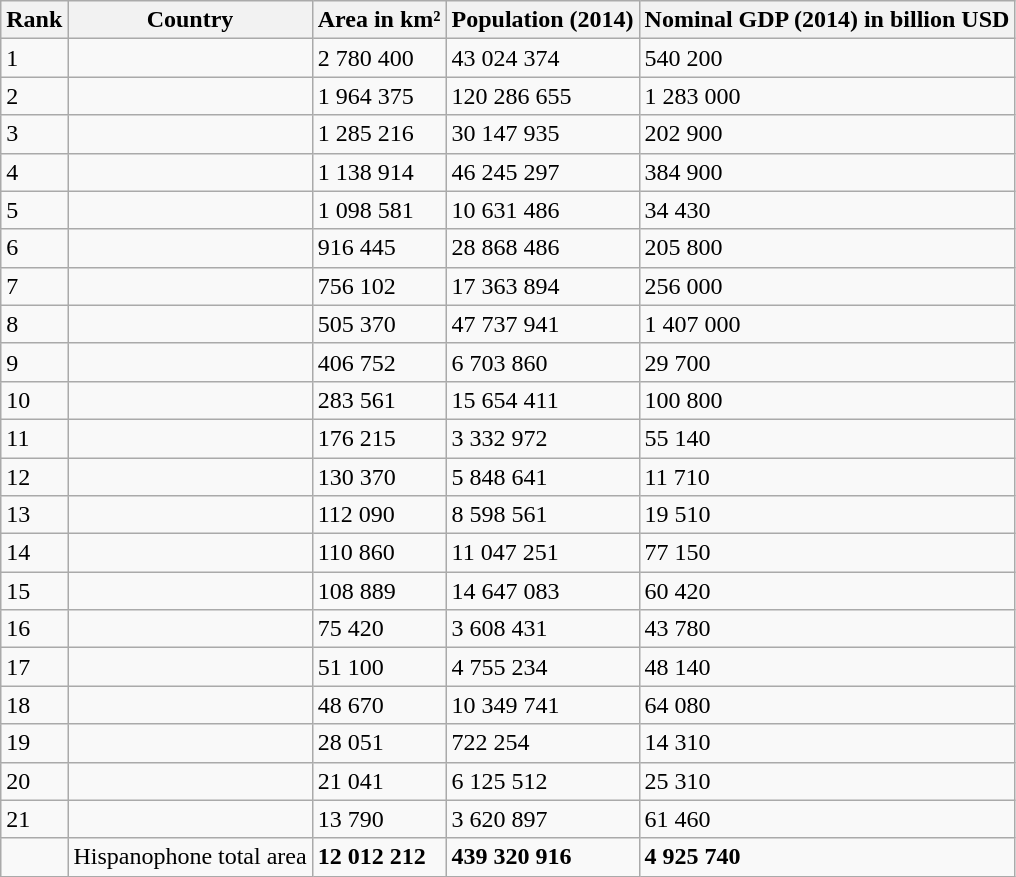<table class="wikitable sortable">
<tr>
<th data-sort-type="number">Rank</th>
<th data-sort-type="text">Country</th>
<th data-sort-type="number">Area in km² </th>
<th data-sort-type="number">Population (2014) </th>
<th data-sort-type="number">Nominal GDP (2014) in billion USD </th>
</tr>
<tr>
<td>1</td>
<td></td>
<td>2 780 400</td>
<td>43 024 374</td>
<td>540 200</td>
</tr>
<tr>
<td>2</td>
<td></td>
<td>1 964 375</td>
<td>120 286 655</td>
<td>1 283 000</td>
</tr>
<tr>
<td>3</td>
<td></td>
<td>1 285 216</td>
<td>30 147 935</td>
<td>202 900</td>
</tr>
<tr>
<td>4</td>
<td></td>
<td>1 138 914</td>
<td>46 245 297</td>
<td>384 900</td>
</tr>
<tr>
<td>5</td>
<td></td>
<td>1 098 581</td>
<td>10 631 486</td>
<td>34 430</td>
</tr>
<tr>
<td>6</td>
<td></td>
<td>916 445</td>
<td>28 868 486</td>
<td>205 800</td>
</tr>
<tr>
<td>7</td>
<td></td>
<td>756 102</td>
<td>17 363 894</td>
<td>256 000</td>
</tr>
<tr>
<td>8</td>
<td></td>
<td>505 370</td>
<td>47 737 941</td>
<td>1 407 000</td>
</tr>
<tr>
<td>9</td>
<td></td>
<td>406 752</td>
<td>6 703 860</td>
<td>29 700</td>
</tr>
<tr>
<td>10</td>
<td></td>
<td>283 561</td>
<td>15 654 411</td>
<td>100 800</td>
</tr>
<tr>
<td>11</td>
<td></td>
<td>176 215</td>
<td>3 332 972</td>
<td>55 140</td>
</tr>
<tr>
<td>12</td>
<td></td>
<td>130 370</td>
<td>5 848 641</td>
<td>11 710</td>
</tr>
<tr>
<td>13</td>
<td></td>
<td>112 090</td>
<td>8 598 561</td>
<td>19 510</td>
</tr>
<tr>
<td>14</td>
<td></td>
<td>110 860</td>
<td>11 047 251</td>
<td>77 150</td>
</tr>
<tr>
<td>15</td>
<td></td>
<td>108 889</td>
<td>14 647 083</td>
<td>60 420</td>
</tr>
<tr>
<td>16</td>
<td></td>
<td>75 420</td>
<td>3 608 431</td>
<td>43 780</td>
</tr>
<tr>
<td>17</td>
<td></td>
<td>51 100</td>
<td>4 755 234</td>
<td>48 140</td>
</tr>
<tr>
<td>18</td>
<td></td>
<td>48 670</td>
<td>10 349 741</td>
<td>64 080</td>
</tr>
<tr>
<td>19</td>
<td></td>
<td>28 051</td>
<td>722 254</td>
<td>14 310</td>
</tr>
<tr>
<td>20</td>
<td></td>
<td>21 041</td>
<td>6 125 512</td>
<td>25 310</td>
</tr>
<tr>
<td>21</td>
<td></td>
<td>13 790</td>
<td>3 620 897</td>
<td>61 460</td>
</tr>
<tr>
<td></td>
<td>Hispanophone total area</td>
<td><strong>12 012 212</strong></td>
<td><strong>439 320 916</strong></td>
<td><strong>4 925 740</strong></td>
</tr>
</table>
